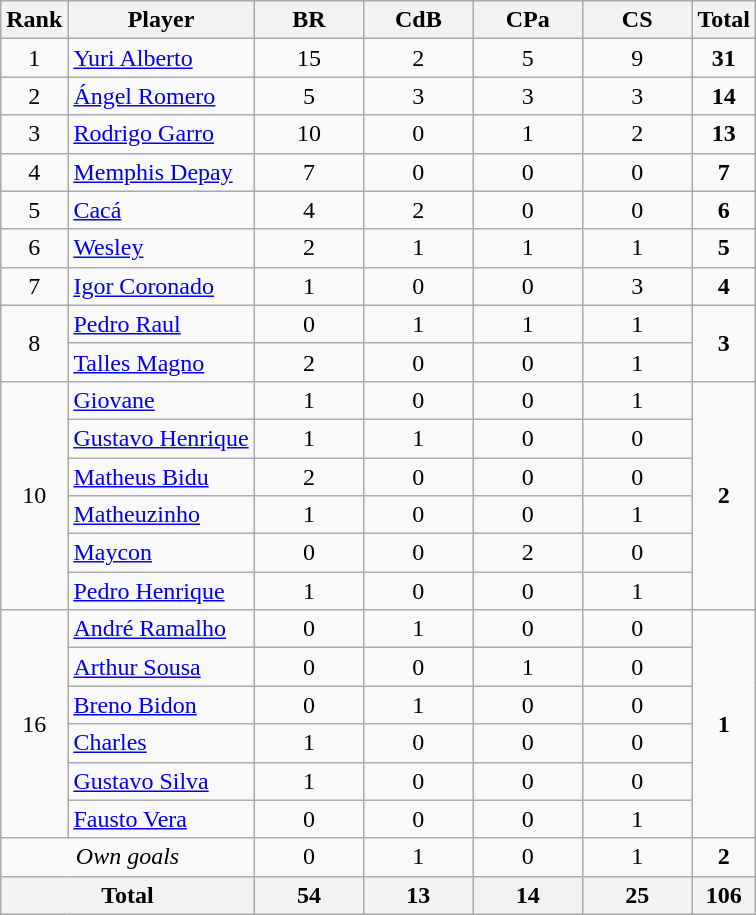<table class="wikitable" style="text-align:center;">
<tr>
<th>Rank</th>
<th>Player</th>
<th width=14.5%><abbr>BR</abbr></th>
<th width=14.5%><abbr>CdB</abbr></th>
<th width=14.5%><abbr>CPa</abbr></th>
<th width=14.5%><abbr>CS</abbr></th>
<th>Total</th>
</tr>
<tr>
<td>1</td>
<td align=left> <a href='#'>Yuri Alberto</a></td>
<td>15</td>
<td>2</td>
<td>5</td>
<td>9</td>
<td><strong>31</strong></td>
</tr>
<tr>
<td>2</td>
<td align=left> <a href='#'>Ángel Romero</a></td>
<td>5</td>
<td>3</td>
<td>3</td>
<td>3</td>
<td><strong>14</strong></td>
</tr>
<tr>
<td>3</td>
<td align=left> <a href='#'>Rodrigo Garro</a></td>
<td>10</td>
<td>0</td>
<td>1</td>
<td>2</td>
<td><strong>13</strong></td>
</tr>
<tr>
<td>4</td>
<td align=left> <a href='#'>Memphis Depay</a></td>
<td>7</td>
<td>0</td>
<td>0</td>
<td>0</td>
<td><strong>7</strong></td>
</tr>
<tr>
<td>5</td>
<td align=left> <a href='#'>Cacá</a></td>
<td>4</td>
<td>2</td>
<td>0</td>
<td>0</td>
<td><strong>6</strong></td>
</tr>
<tr>
<td>6</td>
<td align=left> <a href='#'>Wesley</a></td>
<td>2</td>
<td>1</td>
<td>1</td>
<td>1</td>
<td><strong>5</strong></td>
</tr>
<tr>
<td>7</td>
<td align=left> <a href='#'>Igor Coronado</a></td>
<td>1</td>
<td>0</td>
<td>0</td>
<td>3</td>
<td><strong>4</strong></td>
</tr>
<tr>
<td rowspan=2>8</td>
<td align=left> <a href='#'>Pedro Raul</a></td>
<td>0</td>
<td>1</td>
<td>1</td>
<td>1</td>
<td rowspan=2><strong>3</strong></td>
</tr>
<tr>
<td align=left> <a href='#'>Talles Magno</a></td>
<td>2</td>
<td>0</td>
<td>0</td>
<td>1</td>
</tr>
<tr>
<td rowspan=6>10</td>
<td align=left> <a href='#'>Giovane</a></td>
<td>1</td>
<td>0</td>
<td>0</td>
<td>1</td>
<td rowspan=6><strong>2</strong></td>
</tr>
<tr>
<td align=left> <a href='#'>Gustavo Henrique</a></td>
<td>1</td>
<td>1</td>
<td>0</td>
<td>0</td>
</tr>
<tr>
<td align=left> <a href='#'>Matheus Bidu</a></td>
<td>2</td>
<td>0</td>
<td>0</td>
<td>0</td>
</tr>
<tr>
<td align=left> <a href='#'>Matheuzinho</a></td>
<td>1</td>
<td>0</td>
<td>0</td>
<td>1</td>
</tr>
<tr>
<td align=left> <a href='#'>Maycon</a></td>
<td>0</td>
<td>0</td>
<td>2</td>
<td>0</td>
</tr>
<tr>
<td align=left> <a href='#'>Pedro Henrique</a></td>
<td>1</td>
<td>0</td>
<td>0</td>
<td>1</td>
</tr>
<tr>
<td rowspan=6>16</td>
<td align=left> <a href='#'>André Ramalho</a></td>
<td>0</td>
<td>1</td>
<td>0</td>
<td>0</td>
<td rowspan=6><strong>1</strong></td>
</tr>
<tr>
<td align=left> <a href='#'>Arthur Sousa</a></td>
<td>0</td>
<td>0</td>
<td>1</td>
<td>0</td>
</tr>
<tr>
<td align=left> <a href='#'>Breno Bidon</a></td>
<td>0</td>
<td>1</td>
<td>0</td>
<td>0</td>
</tr>
<tr>
<td align=left> <a href='#'>Charles</a></td>
<td>1</td>
<td>0</td>
<td>0</td>
<td>0</td>
</tr>
<tr>
<td align=left> <a href='#'>Gustavo Silva</a></td>
<td>1</td>
<td>0</td>
<td>0</td>
<td>0</td>
</tr>
<tr>
<td align=left> <a href='#'>Fausto Vera</a></td>
<td>0</td>
<td>0</td>
<td>0</td>
<td>1</td>
</tr>
<tr>
<td align=center colspan=2><em>Own goals</em></td>
<td>0</td>
<td>1</td>
<td>0</td>
<td>1</td>
<td><strong>2</strong></td>
</tr>
<tr>
<th colspan=2>Total</th>
<th>54</th>
<th>13</th>
<th>14</th>
<th>25</th>
<th>106</th>
</tr>
</table>
